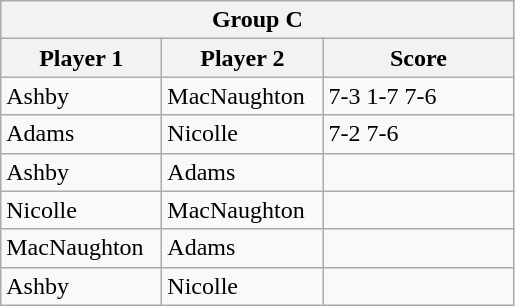<table class="wikitable">
<tr>
<th colspan="3">Group C</th>
</tr>
<tr>
<th width=100>Player 1</th>
<th width=100>Player 2</th>
<th width=120>Score</th>
</tr>
<tr>
<td>Ashby</td>
<td>MacNaughton</td>
<td>7-3 1-7 7-6</td>
</tr>
<tr>
<td>Adams</td>
<td>Nicolle</td>
<td>7-2 7-6</td>
</tr>
<tr>
<td>Ashby</td>
<td>Adams</td>
<td></td>
</tr>
<tr>
<td>Nicolle</td>
<td>MacNaughton</td>
<td></td>
</tr>
<tr>
<td>MacNaughton</td>
<td>Adams</td>
<td></td>
</tr>
<tr>
<td>Ashby</td>
<td>Nicolle</td>
<td></td>
</tr>
</table>
